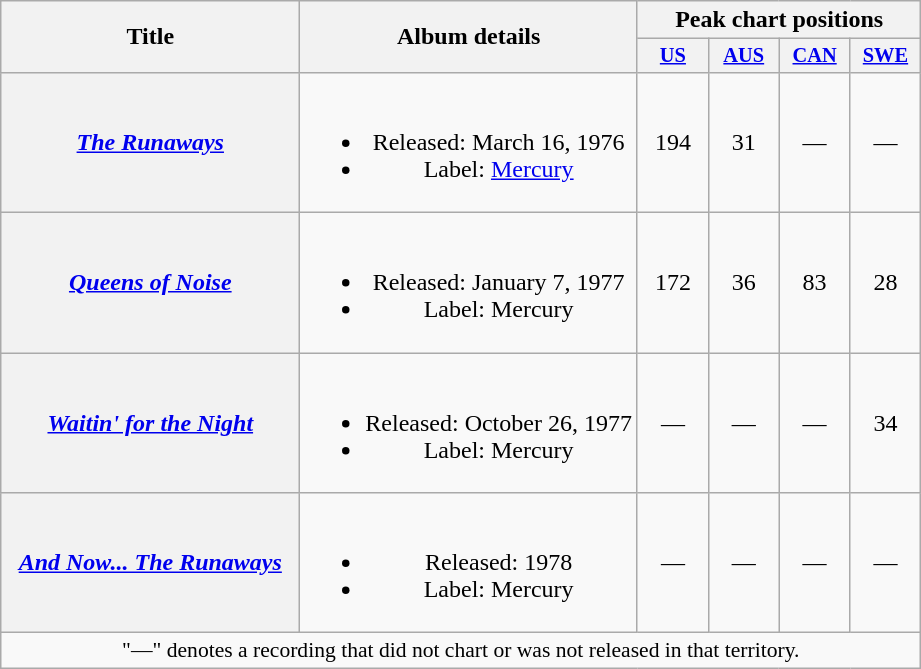<table class="wikitable plainrowheaders" style="text-align:center;">
<tr>
<th rowspan="2" style="width:12em;">Title</th>
<th rowspan="2">Album details</th>
<th colspan="4">Peak chart positions</th>
</tr>
<tr>
<th style="width:3em; font-size:85%"><a href='#'>US</a><br></th>
<th style="width:3em; font-size:85%"><a href='#'>AUS</a><br></th>
<th style="width:3em; font-size:85%"><a href='#'>CAN</a><br></th>
<th style="width:3em; font-size:85%"><a href='#'>SWE</a><br></th>
</tr>
<tr>
<th scope="row"><em><a href='#'>The Runaways</a></em></th>
<td><br><ul><li>Released: March 16, 1976</li><li>Label: <a href='#'>Mercury</a></li></ul></td>
<td>194</td>
<td>31</td>
<td>—</td>
<td>—</td>
</tr>
<tr>
<th scope="row"><em><a href='#'>Queens of Noise</a></em></th>
<td><br><ul><li>Released: January 7, 1977</li><li>Label: Mercury</li></ul></td>
<td>172</td>
<td>36</td>
<td>83</td>
<td>28</td>
</tr>
<tr>
<th scope="row"><em><a href='#'>Waitin' for the Night</a></em></th>
<td><br><ul><li>Released: October 26, 1977</li><li>Label: Mercury</li></ul></td>
<td>—</td>
<td>—</td>
<td>—</td>
<td>34</td>
</tr>
<tr>
<th scope="row"><em><a href='#'>And Now... The Runaways</a></em></th>
<td><br><ul><li>Released: 1978</li><li>Label: Mercury</li></ul></td>
<td>—</td>
<td>—</td>
<td>—</td>
<td>—</td>
</tr>
<tr>
<td colspan="8" style="font-size:90%">"—" denotes a recording that did not chart or was not released in that territory.</td>
</tr>
</table>
